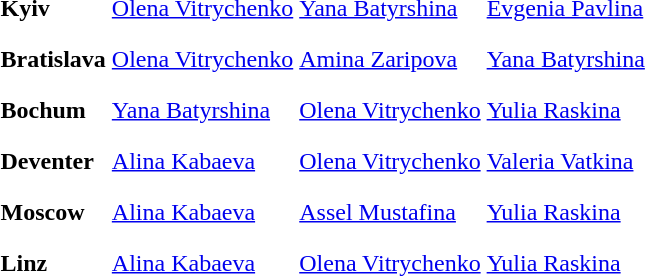<table>
<tr>
<th scope=row style="text-align:left">Kyiv</th>
<td style="height:30px;"> <a href='#'>Olena Vitrychenko</a></td>
<td style="height:30px;"> <a href='#'>Yana Batyrshina</a></td>
<td style="height:30px;"> <a href='#'>Evgenia Pavlina</a></td>
</tr>
<tr>
<th scope=row style="text-align:left">Bratislava</th>
<td style="height:30px;"> <a href='#'>Olena Vitrychenko</a></td>
<td style="height:30px;"> <a href='#'>Amina Zaripova</a></td>
<td style="height:30px;"> <a href='#'>Yana Batyrshina</a></td>
</tr>
<tr>
<th scope=row style="text-align:left">Bochum</th>
<td style="height:30px;"> <a href='#'>Yana Batyrshina</a></td>
<td style="height:30px;"> <a href='#'>Olena Vitrychenko</a></td>
<td style="height:30px;"> <a href='#'>Yulia Raskina</a></td>
</tr>
<tr>
<th scope=row style="text-align:left">Deventer</th>
<td style="height:30px;"> <a href='#'>Alina Kabaeva</a></td>
<td style="height:30px;"> <a href='#'>Olena Vitrychenko</a></td>
<td style="height:30px;"> <a href='#'>Valeria Vatkina</a></td>
</tr>
<tr>
<th scope=row style="text-align:left">Moscow</th>
<td style="height:30px;"> <a href='#'>Alina Kabaeva</a></td>
<td style="height:30px;"> <a href='#'>Assel Mustafina</a></td>
<td style="height:30px;"> <a href='#'>Yulia Raskina</a></td>
</tr>
<tr>
<th scope=row style="text-align:left">Linz</th>
<td style="height:30px;"> <a href='#'>Alina Kabaeva</a></td>
<td style="height:30px;"> <a href='#'>Olena Vitrychenko</a></td>
<td style="height:30px;"> <a href='#'>Yulia Raskina</a></td>
</tr>
<tr>
</tr>
</table>
